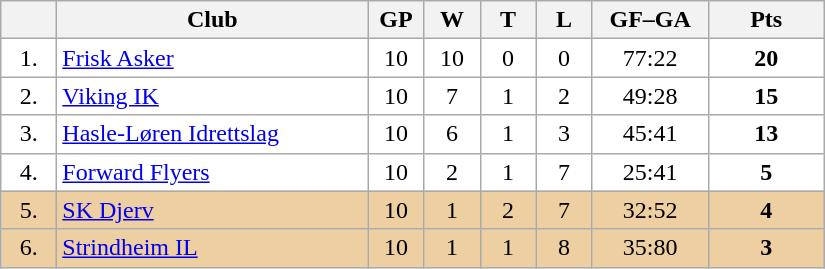<table class="wikitable">
<tr>
<th width="30"></th>
<th width="200">Club</th>
<th width="30">GP</th>
<th width="30">W</th>
<th width="30">T</th>
<th width="30">L</th>
<th width="70">GF–GA</th>
<th width="70">Pts</th>
</tr>
<tr bgcolor="#FFFFFF" align="center">
<td>1.</td>
<td align="left"><a href='#'>Frisk Asker</a></td>
<td>10</td>
<td>10</td>
<td>0</td>
<td>0</td>
<td>77:22</td>
<td><strong>20</strong></td>
</tr>
<tr bgcolor="#FFFFFF" align="center">
<td>2.</td>
<td align="left"><a href='#'>Viking IK</a></td>
<td>10</td>
<td>7</td>
<td>1</td>
<td>2</td>
<td>49:28</td>
<td><strong>15</strong></td>
</tr>
<tr bgcolor="#FFFFFF" align="center">
<td>3.</td>
<td align="left"><a href='#'>Hasle-Løren Idrettslag</a></td>
<td>10</td>
<td>6</td>
<td>1</td>
<td>3</td>
<td>45:41</td>
<td><strong>13</strong></td>
</tr>
<tr bgcolor="#FFFFFF" align="center">
<td>4.</td>
<td align="left"><a href='#'>Forward Flyers</a></td>
<td>10</td>
<td>2</td>
<td>1</td>
<td>7</td>
<td>25:41</td>
<td><strong>5</strong></td>
</tr>
<tr bgcolor="#EECFA1" align="center">
<td>5.</td>
<td align="left"><a href='#'>SK Djerv</a></td>
<td>10</td>
<td>1</td>
<td>2</td>
<td>7</td>
<td>32:52</td>
<td><strong>4</strong></td>
</tr>
<tr bgcolor="#EECFA1" align="center">
<td>6.</td>
<td align="left"><a href='#'>Strindheim IL</a></td>
<td>10</td>
<td>1</td>
<td>1</td>
<td>8</td>
<td>35:80</td>
<td><strong>3</strong></td>
</tr>
</table>
